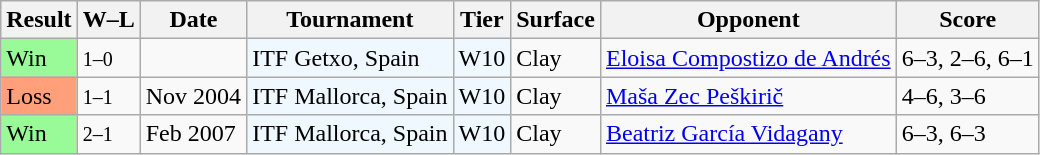<table class="sortable wikitable">
<tr>
<th>Result</th>
<th class="unsortable">W–L</th>
<th>Date</th>
<th>Tournament</th>
<th>Tier</th>
<th>Surface</th>
<th>Opponent</th>
<th class="unsortable">Score</th>
</tr>
<tr>
<td style="background:#98fb98;">Win</td>
<td><small>1–0</small></td>
<td></td>
<td bgcolor=#f0f8ff>ITF Getxo, Spain</td>
<td bgcolor=#f0f8ff>W10</td>
<td>Clay</td>
<td> <a href='#'>Eloisa Compostizo de Andrés</a></td>
<td>6–3, 2–6, 6–1</td>
</tr>
<tr>
<td bgcolor=FFA07A>Loss</td>
<td><small>1–1</small></td>
<td>Nov 2004</td>
<td style="background:#f0f8ff;">ITF Mallorca, Spain</td>
<td bgcolor=#f0f8ff>W10</td>
<td>Clay</td>
<td> <a href='#'>Maša Zec Peškirič</a></td>
<td>4–6, 3–6</td>
</tr>
<tr>
<td style="background:#98fb98;">Win</td>
<td><small>2–1</small></td>
<td>Feb 2007</td>
<td style="background:#f0f8ff;">ITF Mallorca, Spain</td>
<td style="background:#f0f8ff;">W10</td>
<td>Clay</td>
<td> <a href='#'>Beatriz García Vidagany</a></td>
<td>6–3, 6–3</td>
</tr>
</table>
